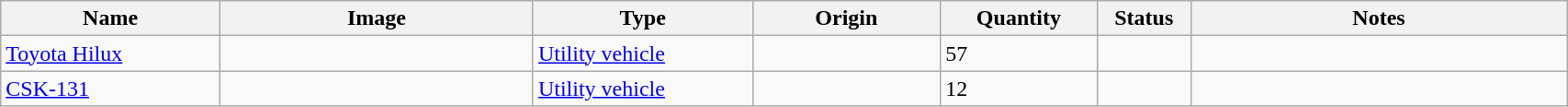<table class="wikitable" style="width:90%;">
<tr>
<th width=14%>Name</th>
<th width=20%>Image</th>
<th width=14%>Type</th>
<th width=12%>Origin</th>
<th width=10%>Quantity</th>
<th width=06%>Status</th>
<th width=24%>Notes</th>
</tr>
<tr>
<td><a href='#'>Toyota Hilux</a></td>
<td></td>
<td><a href='#'>Utility vehicle</a></td>
<td></td>
<td>57</td>
<td></td>
<td></td>
</tr>
<tr>
<td><a href='#'>CSK-131</a></td>
<td></td>
<td><a href='#'>Utility vehicle</a></td>
<td></td>
<td>12</td>
<td></td>
<td></td>
</tr>
</table>
